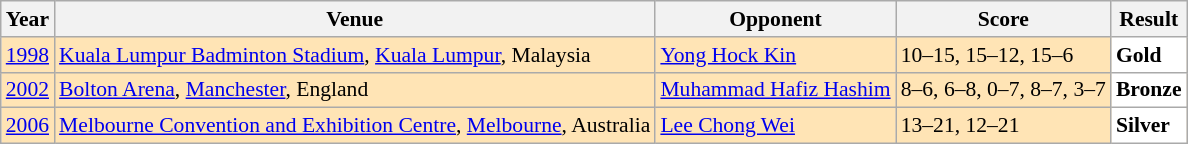<table class="sortable wikitable" style="font-size: 90%;">
<tr>
<th>Year</th>
<th>Venue</th>
<th>Opponent</th>
<th>Score</th>
<th>Result</th>
</tr>
<tr style="background:#FFE4B5">
<td align="center"><a href='#'>1998</a></td>
<td align="left"><a href='#'>Kuala Lumpur Badminton Stadium</a>, <a href='#'>Kuala Lumpur</a>, Malaysia</td>
<td align="left"> <a href='#'>Yong Hock Kin</a></td>
<td align="left">10–15, 15–12, 15–6</td>
<td style="text-align:left; background:white"> <strong>Gold</strong></td>
</tr>
<tr style="background:#FFE4B5">
<td align="center"><a href='#'>2002</a></td>
<td align="left"><a href='#'>Bolton Arena</a>, <a href='#'>Manchester</a>, England</td>
<td align="left"> <a href='#'>Muhammad Hafiz Hashim</a></td>
<td align="left">8–6, 6–8, 0–7, 8–7, 3–7</td>
<td style="text-align:left; background:white"> <strong>Bronze</strong></td>
</tr>
<tr style="background:#FFE4B5">
<td align="center"><a href='#'>2006</a></td>
<td align="left"><a href='#'>Melbourne Convention and Exhibition Centre</a>, <a href='#'>Melbourne</a>, Australia</td>
<td align="left"> <a href='#'>Lee Chong Wei</a></td>
<td align="left">13–21, 12–21</td>
<td style="text-align:left; background:white"> <strong>Silver</strong></td>
</tr>
</table>
